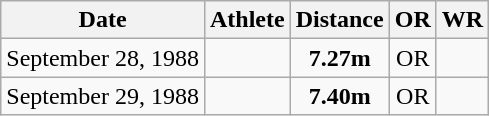<table class=wikitable style=text-align:center>
<tr>
<th>Date</th>
<th>Athlete</th>
<th>Distance</th>
<th>OR</th>
<th>WR</th>
</tr>
<tr>
<td>September 28, 1988</td>
<td align=left></td>
<td><strong>7.27m</strong></td>
<td>OR</td>
<td></td>
</tr>
<tr>
<td>September 29, 1988</td>
<td align=left></td>
<td><strong>7.40m</strong></td>
<td>OR</td>
<td></td>
</tr>
</table>
